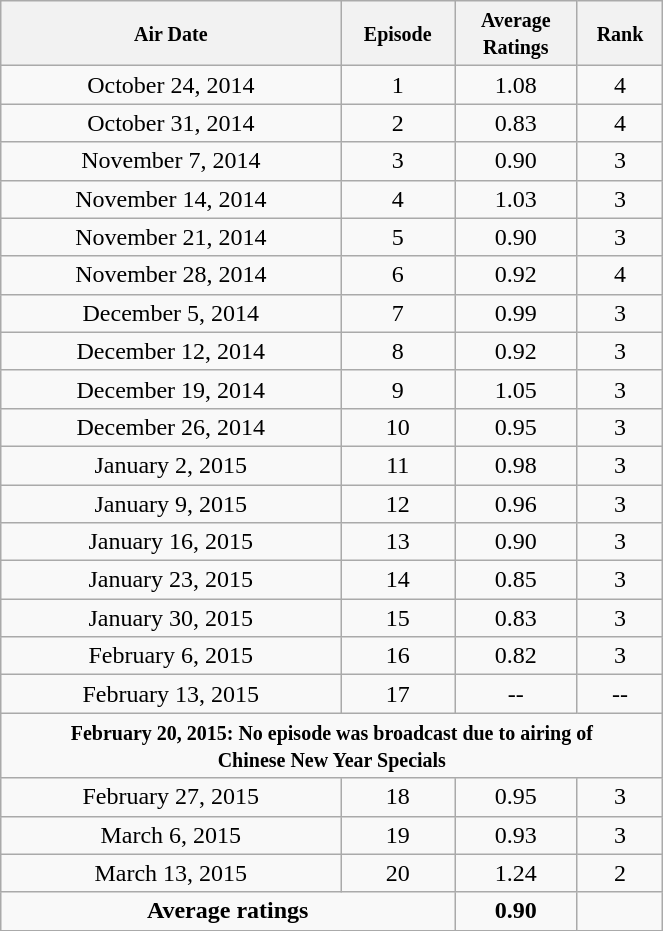<table class="wikitable" style="text-align:center;width:35%;">
<tr>
<th width="25%"><small>Air Date</small></th>
<th width="5%"><small>Episode</small></th>
<th width="6%"><small>Average Ratings</small></th>
<th width="4%"><small>Rank</small></th>
</tr>
<tr>
<td>October 24, 2014</td>
<td>1</td>
<td>1.08</td>
<td>4</td>
</tr>
<tr>
<td>October 31, 2014</td>
<td>2</td>
<td>0.83</td>
<td>4</td>
</tr>
<tr>
<td>November 7, 2014</td>
<td>3</td>
<td>0.90</td>
<td>3</td>
</tr>
<tr>
<td>November 14, 2014</td>
<td>4</td>
<td>1.03</td>
<td>3</td>
</tr>
<tr>
<td>November 21, 2014</td>
<td>5</td>
<td>0.90</td>
<td>3</td>
</tr>
<tr>
<td>November 28, 2014</td>
<td>6</td>
<td>0.92</td>
<td>4</td>
</tr>
<tr>
<td>December 5, 2014</td>
<td>7</td>
<td>0.99</td>
<td>3</td>
</tr>
<tr>
<td>December 12, 2014</td>
<td>8</td>
<td>0.92</td>
<td>3</td>
</tr>
<tr>
<td>December 19, 2014</td>
<td>9</td>
<td>1.05</td>
<td>3</td>
</tr>
<tr>
<td>December 26, 2014</td>
<td>10</td>
<td>0.95</td>
<td>3</td>
</tr>
<tr>
<td>January 2, 2015</td>
<td>11</td>
<td>0.98</td>
<td>3</td>
</tr>
<tr>
<td>January 9, 2015</td>
<td>12</td>
<td>0.96</td>
<td>3</td>
</tr>
<tr>
<td>January 16, 2015</td>
<td>13</td>
<td>0.90</td>
<td>3</td>
</tr>
<tr>
<td>January 23, 2015</td>
<td>14</td>
<td>0.85</td>
<td>3</td>
</tr>
<tr>
<td>January 30, 2015</td>
<td>15</td>
<td>0.83</td>
<td>3</td>
</tr>
<tr>
<td>February 6, 2015</td>
<td>16</td>
<td>0.82</td>
<td>3</td>
</tr>
<tr>
<td>February 13, 2015</td>
<td>17</td>
<td>--</td>
<td>--</td>
</tr>
<tr>
<td colspan=4><strong><small>February 20, 2015: No episode was broadcast due to airing of <br>Chinese New Year Specials</small></strong></td>
</tr>
<tr>
<td>February 27, 2015</td>
<td>18</td>
<td>0.95</td>
<td>3</td>
</tr>
<tr>
<td>March 6, 2015</td>
<td>19</td>
<td>0.93</td>
<td>3</td>
</tr>
<tr>
<td>March 13, 2015</td>
<td>20</td>
<td>1.24</td>
<td>2</td>
</tr>
<tr>
<td colspan=2><strong>Average ratings</strong></td>
<td><strong>0.90</strong></td>
<td></td>
</tr>
<tr>
</tr>
</table>
